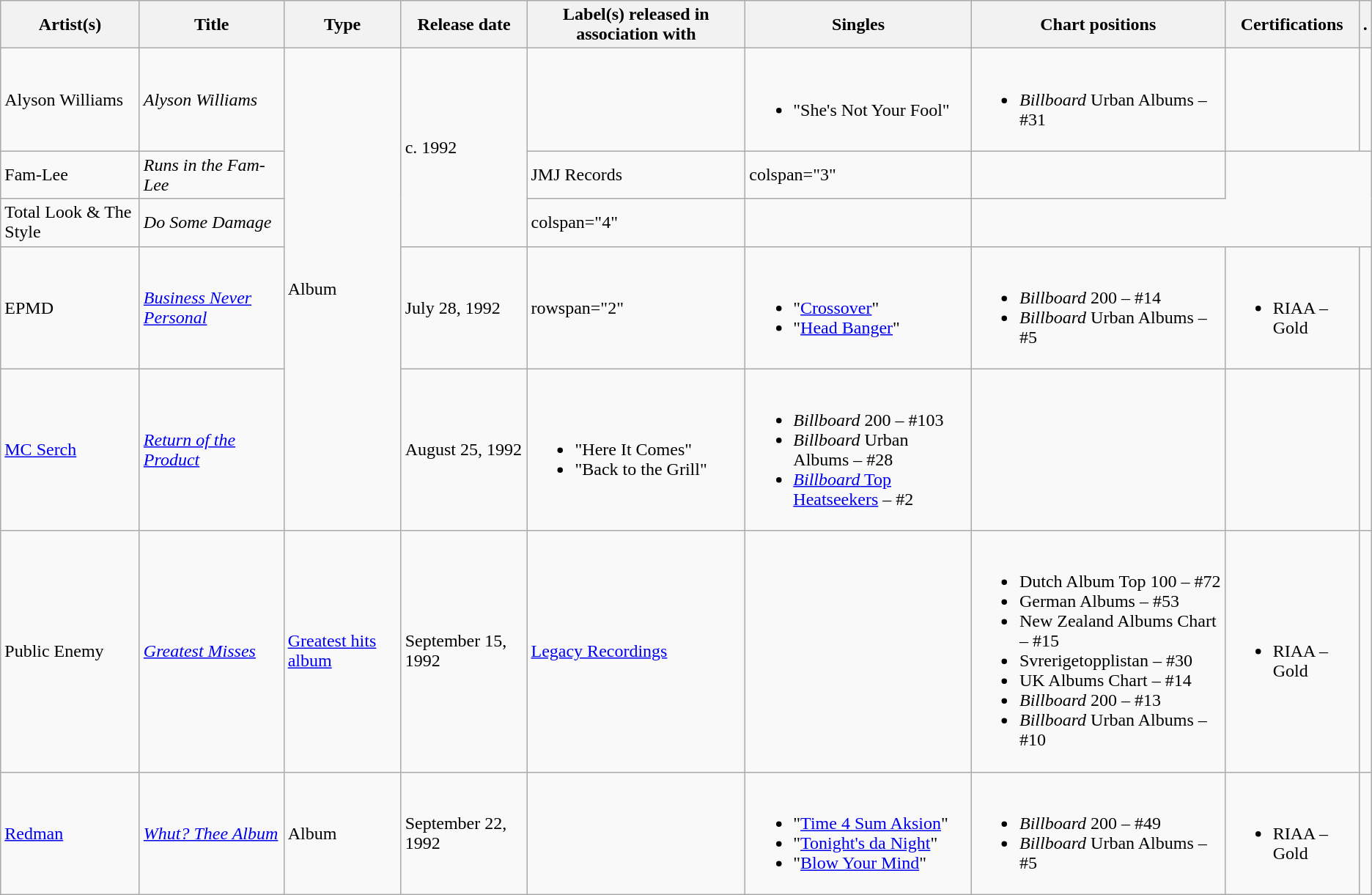<table class="wikitable">
<tr>
<th>Artist(s)</th>
<th>Title</th>
<th>Type</th>
<th>Release date</th>
<th>Label(s) released in association with</th>
<th>Singles</th>
<th>Chart positions</th>
<th>Certifications</th>
<th>.</th>
</tr>
<tr>
<td>Alyson Williams</td>
<td><em>Alyson Williams</em></td>
<td rowspan="5">Album</td>
<td rowspan="3">c.  1992</td>
<td></td>
<td><br><ul><li>"She's Not Your Fool"</li></ul></td>
<td><br><ul><li><em>Billboard</em> Urban Albums – #31</li></ul></td>
<td></td>
<td></td>
</tr>
<tr>
<td>Fam-Lee</td>
<td><em>Runs in the Fam-Lee</em></td>
<td>JMJ Records</td>
<td>colspan="3" </td>
<td></td>
</tr>
<tr>
<td>Total Look & The Style</td>
<td><em>Do Some Damage</em></td>
<td>colspan="4" </td>
<td></td>
</tr>
<tr>
<td>EPMD</td>
<td><em><a href='#'>Business Never Personal</a></em></td>
<td>July 28, 1992</td>
<td>rowspan="2" </td>
<td><br><ul><li>"<a href='#'>Crossover</a>"</li><li>"<a href='#'>Head Banger</a>"</li></ul></td>
<td><br><ul><li><em>Billboard</em> 200 – #14</li><li><em>Billboard</em> Urban Albums – #5</li></ul></td>
<td><br><ul><li>RIAA – Gold</li></ul></td>
<td></td>
</tr>
<tr>
<td><a href='#'>MC Serch</a></td>
<td><em><a href='#'>Return of the Product</a></em></td>
<td>August 25, 1992</td>
<td><br><ul><li>"Here It Comes"</li><li>"Back to the Grill"</li></ul></td>
<td><br><ul><li><em>Billboard</em> 200 – #103</li><li><em>Billboard</em> Urban Albums – #28</li><li><a href='#'><em>Billboard</em> Top Heatseekers</a> – #2</li></ul></td>
<td></td>
<td></td>
</tr>
<tr>
<td>Public Enemy</td>
<td><em><a href='#'>Greatest Misses</a></em></td>
<td><a href='#'>Greatest hits album</a></td>
<td>September 15, 1992</td>
<td><a href='#'>Legacy Recordings</a></td>
<td></td>
<td><br><ul><li>Dutch Album Top 100 – #72</li><li>German Albums – #53</li><li>New Zealand Albums Chart – #15</li><li>Svrerigetopplistan – #30</li><li>UK Albums Chart – #14</li><li><em>Billboard</em> 200 – #13</li><li><em>Billboard</em> Urban Albums – #10</li></ul></td>
<td><br><ul><li>RIAA – Gold</li></ul></td>
<td></td>
</tr>
<tr>
<td><a href='#'>Redman</a></td>
<td><em><a href='#'>Whut? Thee Album</a></em></td>
<td>Album</td>
<td>September 22, 1992</td>
<td></td>
<td><br><ul><li>"<a href='#'>Time 4 Sum Aksion</a>"</li><li>"<a href='#'>Tonight's da Night</a>"</li><li>"<a href='#'>Blow Your Mind</a>"</li></ul></td>
<td><br><ul><li><em>Billboard</em> 200 – #49</li><li><em>Billboard</em> Urban Albums – #5</li></ul></td>
<td><br><ul><li>RIAA – Gold</li></ul></td>
<td></td>
</tr>
</table>
